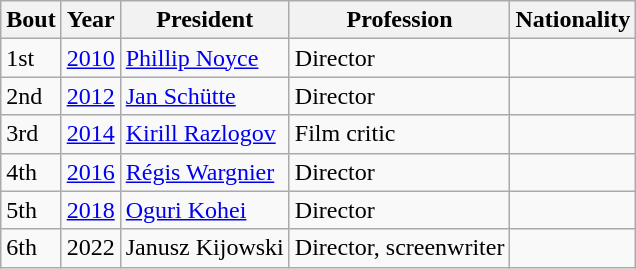<table class="wikitable sortable">
<tr>
<th>Bout</th>
<th>Year</th>
<th>President</th>
<th>Profession</th>
<th>Nationality</th>
</tr>
<tr>
<td>1st</td>
<td><a href='#'>2010</a></td>
<td><a href='#'>Phillip Noyce</a></td>
<td>Director</td>
<td></td>
</tr>
<tr>
<td>2nd</td>
<td><a href='#'>2012</a></td>
<td><a href='#'>Jan Schütte</a></td>
<td>Director</td>
<td></td>
</tr>
<tr>
<td>3rd</td>
<td><a href='#'>2014</a></td>
<td><a href='#'>Kirill Razlogov</a></td>
<td>Film critic</td>
<td></td>
</tr>
<tr>
<td>4th</td>
<td><a href='#'>2016</a></td>
<td><a href='#'>Régis Wargnier</a></td>
<td>Director</td>
<td></td>
</tr>
<tr>
<td>5th</td>
<td><a href='#'>2018</a></td>
<td><a href='#'>Oguri Kohei</a></td>
<td>Director</td>
<td></td>
</tr>
<tr>
<td>6th</td>
<td>2022</td>
<td>Janusz Kijowski</td>
<td>Director, screenwriter</td>
<td></td>
</tr>
</table>
